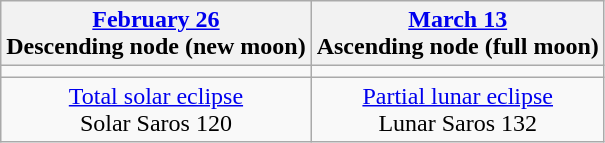<table class="wikitable">
<tr>
<th><a href='#'>February 26</a><br>Descending node (new moon)<br></th>
<th><a href='#'>March 13</a><br>Ascending node (full moon)<br></th>
</tr>
<tr>
<td></td>
<td></td>
</tr>
<tr align=center>
<td><a href='#'>Total solar eclipse</a><br>Solar Saros 120</td>
<td><a href='#'>Partial lunar eclipse</a><br>Lunar Saros 132</td>
</tr>
</table>
